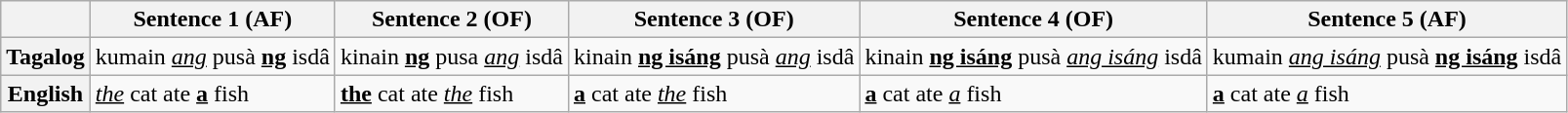<table class="wikitable">
<tr>
<th></th>
<th>Sentence 1 (AF)</th>
<th>Sentence 2 (OF)</th>
<th>Sentence 3 (OF)</th>
<th>Sentence 4 (OF)</th>
<th>Sentence 5 (AF)</th>
</tr>
<tr>
<th>Tagalog</th>
<td>kumain <em><u>ang</u></em> pusà <strong><u>ng</u></strong> isdâ</td>
<td>kinain <strong><u>ng</u></strong> pusa <em><u>ang</u></em> isdâ</td>
<td>kinain <strong><u>ng isáng</u></strong> pusà <em><u>ang</u></em> isdâ</td>
<td>kinain <strong><u>ng isáng</u></strong> pusà <em><u>ang isáng</u></em> isdâ</td>
<td>kumain <em><u>ang isáng</u></em> pusà <strong><u>ng isáng</u></strong> isdâ</td>
</tr>
<tr>
<th>English</th>
<td><em><u>the</u></em> cat ate <u><strong>a</strong></u> fish</td>
<td><u><strong>the</strong></u> cat ate <em><u>the</u></em> fish</td>
<td><u><strong>a</strong></u> cat ate <em><u>the</u></em> fish</td>
<td><u><strong>a</strong></u> cat ate <em><u>a</u></em> fish</td>
<td><u><strong>a</strong></u> cat ate <em><u>a</u></em> fish</td>
</tr>
</table>
